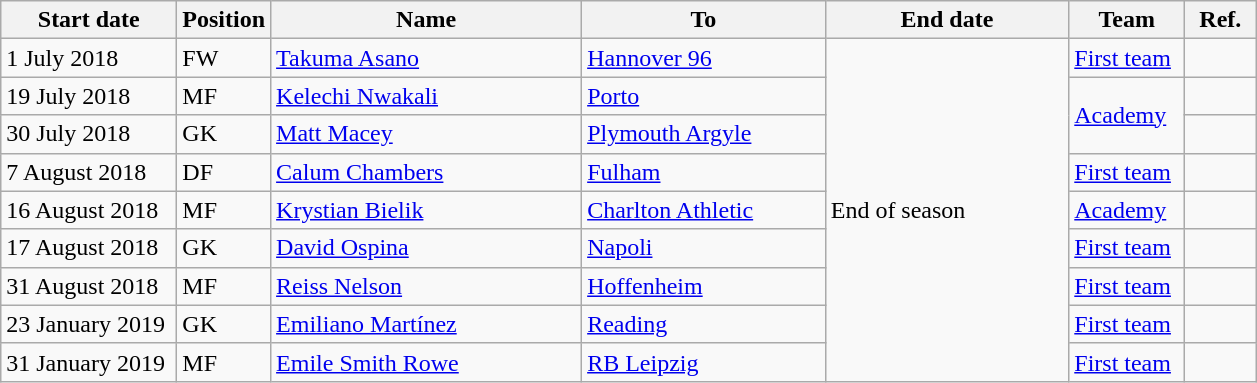<table class="wikitable">
<tr>
<th style="width:110px">Start date</th>
<th style="width:50px">Position</th>
<th style="width:200px">Name</th>
<th style="width:155px;">To</th>
<th style="width:155px;">End date</th>
<th style="width:70px">Team</th>
<th style="width:40px">Ref.</th>
</tr>
<tr>
<td>1 July 2018</td>
<td>FW</td>
<td> <a href='#'>Takuma Asano</a></td>
<td> <a href='#'>Hannover 96</a></td>
<td rowspan=9>End of season</td>
<td><a href='#'>First team</a></td>
<td></td>
</tr>
<tr>
<td>19 July 2018</td>
<td>MF</td>
<td> <a href='#'>Kelechi Nwakali</a></td>
<td> <a href='#'>Porto</a></td>
<td rowspan="2"><a href='#'>Academy</a></td>
<td></td>
</tr>
<tr>
<td>30 July 2018</td>
<td>GK</td>
<td> <a href='#'>Matt Macey</a></td>
<td> <a href='#'>Plymouth Argyle</a></td>
<td></td>
</tr>
<tr>
<td>7 August 2018</td>
<td>DF</td>
<td> <a href='#'>Calum Chambers</a></td>
<td> <a href='#'>Fulham</a></td>
<td><a href='#'>First team</a></td>
<td></td>
</tr>
<tr>
<td>16 August 2018</td>
<td>MF</td>
<td> <a href='#'>Krystian Bielik</a></td>
<td> <a href='#'>Charlton Athletic</a></td>
<td><a href='#'>Academy</a></td>
<td></td>
</tr>
<tr>
<td>17 August 2018</td>
<td>GK</td>
<td> <a href='#'>David Ospina</a></td>
<td> <a href='#'>Napoli</a></td>
<td><a href='#'>First team</a></td>
<td></td>
</tr>
<tr>
<td>31 August 2018</td>
<td>MF</td>
<td> <a href='#'>Reiss Nelson</a></td>
<td> <a href='#'>Hoffenheim</a></td>
<td><a href='#'>First team</a></td>
<td></td>
</tr>
<tr>
<td>23 January 2019</td>
<td>GK</td>
<td> <a href='#'>Emiliano Martínez</a></td>
<td> <a href='#'>Reading</a></td>
<td><a href='#'>First team</a></td>
<td></td>
</tr>
<tr>
<td>31 January 2019</td>
<td>MF</td>
<td> <a href='#'>Emile Smith Rowe</a></td>
<td> <a href='#'>RB Leipzig</a></td>
<td><a href='#'>First team</a></td>
<td></td>
</tr>
</table>
